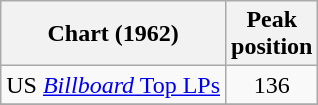<table class="wikitable">
<tr>
<th>Chart (1962)</th>
<th>Peak<br>position</th>
</tr>
<tr>
<td>US <a href='#'><em>Billboard</em> Top LPs</a></td>
<td align="center">136</td>
</tr>
<tr>
</tr>
</table>
